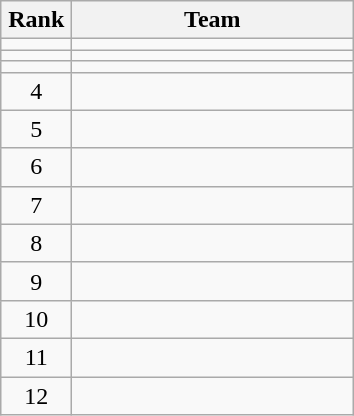<table class="wikitable" style="text-align: center;">
<tr>
<th width=40>Rank</th>
<th width=180>Team</th>
</tr>
<tr align=center>
<td></td>
<td style="text-align:left;"></td>
</tr>
<tr align=center>
<td></td>
<td style="text-align:left;"></td>
</tr>
<tr align=center>
<td></td>
<td style="text-align:left;"></td>
</tr>
<tr align=center>
<td>4</td>
<td style="text-align:left;"></td>
</tr>
<tr align=center>
<td>5</td>
<td style="text-align:left;"></td>
</tr>
<tr align=center>
<td>6</td>
<td style="text-align:left;"></td>
</tr>
<tr align=center>
<td>7</td>
<td style="text-align:left;"></td>
</tr>
<tr align=center>
<td>8</td>
<td style="text-align:left;"></td>
</tr>
<tr align=center>
<td>9</td>
<td style="text-align:left;"></td>
</tr>
<tr align=center>
<td>10</td>
<td style="text-align:left;"></td>
</tr>
<tr align=center>
<td>11</td>
<td style="text-align:left;"></td>
</tr>
<tr align=center>
<td>12</td>
<td style="text-align:left;"></td>
</tr>
</table>
